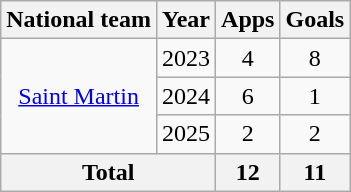<table class="wikitable" style="text-align:center">
<tr>
<th>National team</th>
<th>Year</th>
<th>Apps</th>
<th>Goals</th>
</tr>
<tr>
<td rowspan="3"><a href='#'>Saint Martin</a></td>
<td>2023</td>
<td>4</td>
<td>8</td>
</tr>
<tr>
<td>2024</td>
<td>6</td>
<td>1</td>
</tr>
<tr>
<td>2025</td>
<td>2</td>
<td>2</td>
</tr>
<tr>
<th colspan="2">Total</th>
<th>12</th>
<th>11</th>
</tr>
</table>
